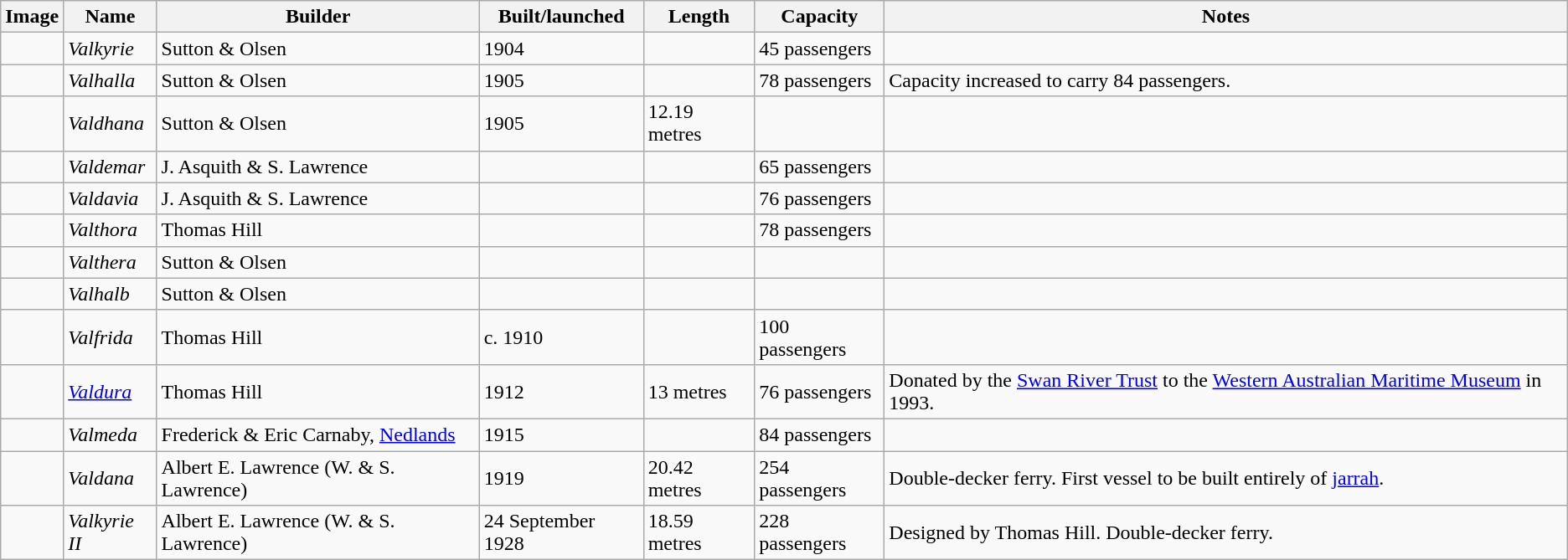<table class="wikitable">
<tr>
<th>Image</th>
<th>Name</th>
<th>Builder</th>
<th>Built/launched</th>
<th>Length</th>
<th>Capacity</th>
<th>Notes</th>
</tr>
<tr>
<td></td>
<td><em>Valkyrie</em></td>
<td>Sutton & Olsen</td>
<td>1904</td>
<td></td>
<td>45 passengers</td>
<td></td>
</tr>
<tr>
<td></td>
<td><em>Valhalla</em></td>
<td>Sutton & Olsen</td>
<td>1905</td>
<td></td>
<td>78 passengers</td>
<td>Capacity increased to carry 84 passengers.</td>
</tr>
<tr>
<td></td>
<td><em>Valdhana</em></td>
<td>Sutton & Olsen</td>
<td>1905</td>
<td>12.19 metres</td>
<td></td>
<td></td>
</tr>
<tr>
<td></td>
<td><em>Valdemar</em></td>
<td>J. Asquith & S. Lawrence</td>
<td></td>
<td></td>
<td>65 passengers</td>
<td></td>
</tr>
<tr>
<td></td>
<td><em>Valdavia</em></td>
<td>J. Asquith & S. Lawrence</td>
<td></td>
<td></td>
<td>76 passengers</td>
<td></td>
</tr>
<tr>
<td></td>
<td><em>Valthora</em></td>
<td>Thomas Hill</td>
<td></td>
<td></td>
<td>78 passengers</td>
<td></td>
</tr>
<tr>
<td></td>
<td><em>Valthera</em></td>
<td>Sutton & Olsen</td>
<td></td>
<td></td>
<td></td>
<td></td>
</tr>
<tr>
<td></td>
<td><em>Valhalb</em></td>
<td>Sutton & Olsen</td>
<td></td>
<td></td>
<td></td>
<td></td>
</tr>
<tr>
<td></td>
<td><em>Valfrida</em></td>
<td>Thomas Hill</td>
<td>c. 1910</td>
<td></td>
<td>100 passengers</td>
<td></td>
</tr>
<tr>
<td></td>
<td><em><a href='#'>Valdura</a></em></td>
<td>Thomas Hill</td>
<td>1912</td>
<td>13 metres</td>
<td>76 passengers</td>
<td>Donated by the <a href='#'>Swan River Trust</a> to the <a href='#'>Western Australian Maritime Museum</a> in 1993.</td>
</tr>
<tr>
<td></td>
<td><em>Valmeda</em></td>
<td>Frederick & Eric Carnaby, <a href='#'>Nedlands</a></td>
<td>1915</td>
<td></td>
<td>84 passengers</td>
<td></td>
</tr>
<tr>
<td></td>
<td><em>Valdana</em></td>
<td>Albert E. Lawrence (W. & S. Lawrence)</td>
<td>1919</td>
<td>20.42 metres</td>
<td>254 passengers</td>
<td>Double-decker ferry. First vessel to be built entirely of <a href='#'>jarrah</a>.</td>
</tr>
<tr>
<td></td>
<td><em>Valkyrie II</em></td>
<td>Albert E. Lawrence (W. & S. Lawrence)</td>
<td>24 September 1928</td>
<td>18.59 metres</td>
<td>228 passengers</td>
<td>Designed by Thomas Hill. Double-decker ferry.</td>
</tr>
</table>
